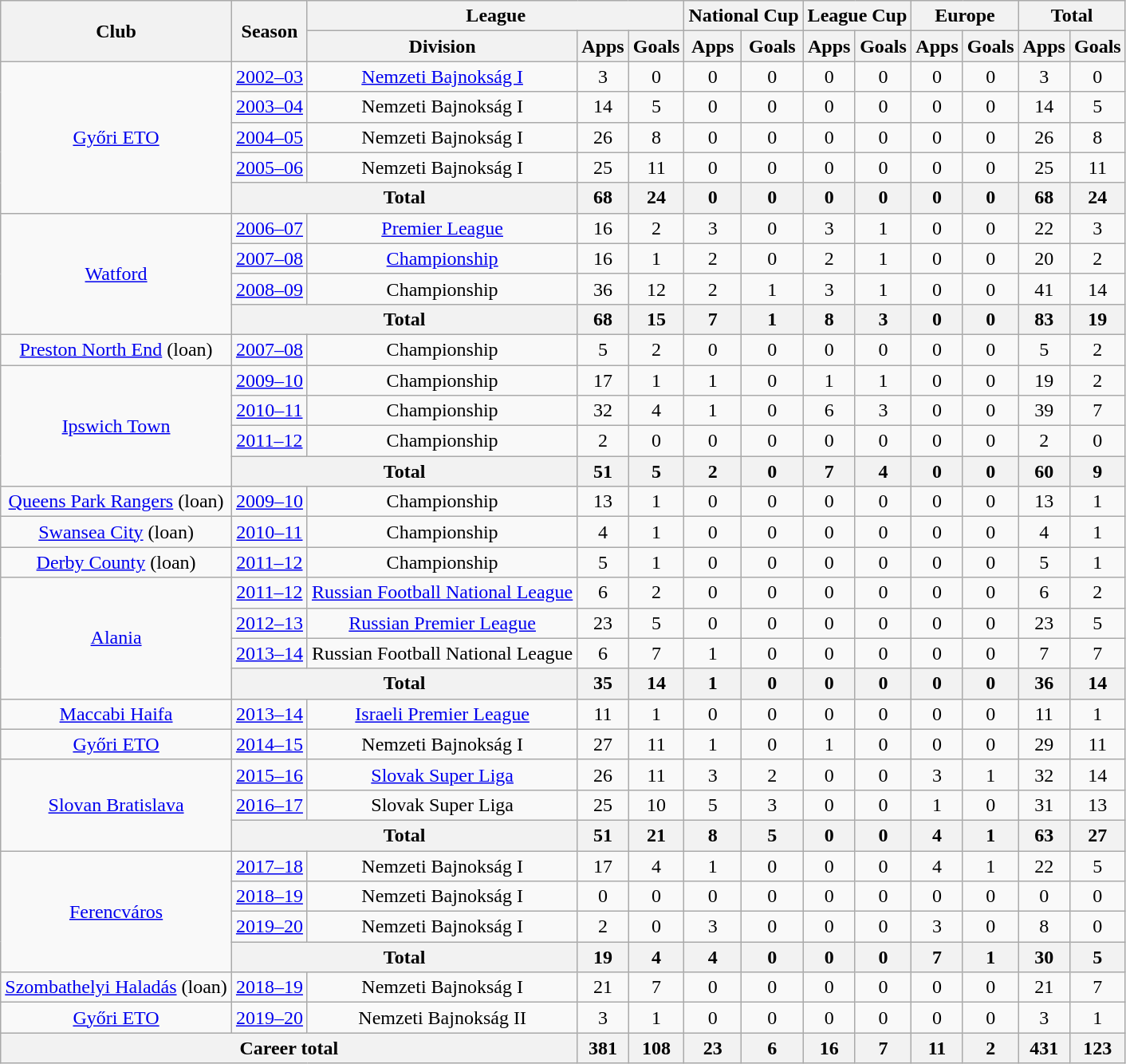<table class="wikitable" style="text-align:center">
<tr>
<th rowspan="2">Club</th>
<th rowspan="2">Season</th>
<th colspan="3">League</th>
<th colspan="2">National Cup</th>
<th colspan="2">League Cup</th>
<th colspan="2">Europe</th>
<th colspan="2">Total</th>
</tr>
<tr>
<th>Division</th>
<th>Apps</th>
<th>Goals</th>
<th>Apps</th>
<th>Goals</th>
<th>Apps</th>
<th>Goals</th>
<th>Apps</th>
<th>Goals</th>
<th>Apps</th>
<th>Goals</th>
</tr>
<tr>
<td rowspan="5"><a href='#'>Győri ETO</a></td>
<td><a href='#'>2002–03</a></td>
<td><a href='#'>Nemzeti Bajnokság I</a></td>
<td>3</td>
<td>0</td>
<td>0</td>
<td>0</td>
<td>0</td>
<td>0</td>
<td>0</td>
<td>0</td>
<td>3</td>
<td>0</td>
</tr>
<tr>
<td><a href='#'>2003–04</a></td>
<td>Nemzeti Bajnokság I</td>
<td>14</td>
<td>5</td>
<td>0</td>
<td>0</td>
<td>0</td>
<td>0</td>
<td>0</td>
<td>0</td>
<td>14</td>
<td>5</td>
</tr>
<tr>
<td><a href='#'>2004–05</a></td>
<td>Nemzeti Bajnokság I</td>
<td>26</td>
<td>8</td>
<td>0</td>
<td>0</td>
<td>0</td>
<td>0</td>
<td>0</td>
<td>0</td>
<td>26</td>
<td>8</td>
</tr>
<tr>
<td><a href='#'>2005–06</a></td>
<td>Nemzeti Bajnokság I</td>
<td>25</td>
<td>11</td>
<td>0</td>
<td>0</td>
<td>0</td>
<td>0</td>
<td>0</td>
<td>0</td>
<td>25</td>
<td>11</td>
</tr>
<tr>
<th colspan="2">Total</th>
<th>68</th>
<th>24</th>
<th>0</th>
<th>0</th>
<th>0</th>
<th>0</th>
<th>0</th>
<th>0</th>
<th>68</th>
<th>24</th>
</tr>
<tr>
<td rowspan="4"><a href='#'>Watford</a></td>
<td><a href='#'>2006–07</a></td>
<td><a href='#'>Premier League</a></td>
<td>16</td>
<td>2</td>
<td>3</td>
<td>0</td>
<td>3</td>
<td>1</td>
<td>0</td>
<td>0</td>
<td>22</td>
<td>3</td>
</tr>
<tr>
<td><a href='#'>2007–08</a></td>
<td><a href='#'>Championship</a></td>
<td>16</td>
<td>1</td>
<td>2</td>
<td>0</td>
<td>2</td>
<td>1</td>
<td>0</td>
<td>0</td>
<td>20</td>
<td>2</td>
</tr>
<tr>
<td><a href='#'>2008–09</a></td>
<td>Championship</td>
<td>36</td>
<td>12</td>
<td>2</td>
<td>1</td>
<td>3</td>
<td>1</td>
<td>0</td>
<td>0</td>
<td>41</td>
<td>14</td>
</tr>
<tr>
<th colspan="2">Total</th>
<th>68</th>
<th>15</th>
<th>7</th>
<th>1</th>
<th>8</th>
<th>3</th>
<th>0</th>
<th>0</th>
<th>83</th>
<th>19</th>
</tr>
<tr>
<td><a href='#'>Preston North End</a> (loan)</td>
<td><a href='#'>2007–08</a></td>
<td>Championship</td>
<td>5</td>
<td>2</td>
<td>0</td>
<td>0</td>
<td>0</td>
<td>0</td>
<td>0</td>
<td>0</td>
<td>5</td>
<td>2</td>
</tr>
<tr>
<td rowspan="4"><a href='#'>Ipswich Town</a></td>
<td><a href='#'>2009–10</a></td>
<td>Championship</td>
<td>17</td>
<td>1</td>
<td>1</td>
<td>0</td>
<td>1</td>
<td>1</td>
<td>0</td>
<td>0</td>
<td>19</td>
<td>2</td>
</tr>
<tr>
<td><a href='#'>2010–11</a></td>
<td>Championship</td>
<td>32</td>
<td>4</td>
<td>1</td>
<td>0</td>
<td>6</td>
<td>3</td>
<td>0</td>
<td>0</td>
<td>39</td>
<td>7</td>
</tr>
<tr>
<td><a href='#'>2011–12</a></td>
<td>Championship</td>
<td>2</td>
<td>0</td>
<td>0</td>
<td>0</td>
<td>0</td>
<td>0</td>
<td>0</td>
<td>0</td>
<td>2</td>
<td>0</td>
</tr>
<tr>
<th colspan="2">Total</th>
<th>51</th>
<th>5</th>
<th>2</th>
<th>0</th>
<th>7</th>
<th>4</th>
<th>0</th>
<th>0</th>
<th>60</th>
<th>9</th>
</tr>
<tr>
<td><a href='#'>Queens Park Rangers</a> (loan)</td>
<td><a href='#'>2009–10</a></td>
<td>Championship</td>
<td>13</td>
<td>1</td>
<td>0</td>
<td>0</td>
<td>0</td>
<td>0</td>
<td>0</td>
<td>0</td>
<td>13</td>
<td>1</td>
</tr>
<tr>
<td><a href='#'>Swansea City</a> (loan)</td>
<td><a href='#'>2010–11</a></td>
<td>Championship</td>
<td>4</td>
<td>1</td>
<td>0</td>
<td>0</td>
<td>0</td>
<td>0</td>
<td>0</td>
<td>0</td>
<td>4</td>
<td>1</td>
</tr>
<tr>
<td><a href='#'>Derby County</a> (loan)</td>
<td><a href='#'>2011–12</a></td>
<td>Championship</td>
<td>5</td>
<td>1</td>
<td>0</td>
<td>0</td>
<td>0</td>
<td>0</td>
<td>0</td>
<td>0</td>
<td>5</td>
<td>1</td>
</tr>
<tr>
<td rowspan="4"><a href='#'>Alania</a></td>
<td><a href='#'>2011–12</a></td>
<td><a href='#'>Russian Football National League</a></td>
<td>6</td>
<td>2</td>
<td>0</td>
<td>0</td>
<td>0</td>
<td>0</td>
<td>0</td>
<td>0</td>
<td>6</td>
<td>2</td>
</tr>
<tr>
<td><a href='#'>2012–13</a></td>
<td><a href='#'>Russian Premier League</a></td>
<td>23</td>
<td>5</td>
<td>0</td>
<td>0</td>
<td>0</td>
<td>0</td>
<td>0</td>
<td>0</td>
<td>23</td>
<td>5</td>
</tr>
<tr>
<td><a href='#'>2013–14</a></td>
<td>Russian Football National League</td>
<td>6</td>
<td>7</td>
<td>1</td>
<td>0</td>
<td>0</td>
<td>0</td>
<td>0</td>
<td>0</td>
<td>7</td>
<td>7</td>
</tr>
<tr>
<th colspan="2">Total</th>
<th>35</th>
<th>14</th>
<th>1</th>
<th>0</th>
<th>0</th>
<th>0</th>
<th>0</th>
<th>0</th>
<th>36</th>
<th>14</th>
</tr>
<tr>
<td><a href='#'>Maccabi Haifa</a></td>
<td><a href='#'>2013–14</a></td>
<td><a href='#'>Israeli Premier League</a></td>
<td>11</td>
<td>1</td>
<td>0</td>
<td>0</td>
<td>0</td>
<td>0</td>
<td>0</td>
<td>0</td>
<td>11</td>
<td>1</td>
</tr>
<tr>
<td><a href='#'>Győri ETO</a></td>
<td><a href='#'>2014–15</a></td>
<td>Nemzeti Bajnokság I</td>
<td>27</td>
<td>11</td>
<td>1</td>
<td>0</td>
<td>1</td>
<td>0</td>
<td>0</td>
<td>0</td>
<td>29</td>
<td>11</td>
</tr>
<tr>
<td rowspan="3"><a href='#'>Slovan Bratislava</a></td>
<td><a href='#'>2015–16</a></td>
<td><a href='#'>Slovak Super Liga</a></td>
<td>26</td>
<td>11</td>
<td>3</td>
<td>2</td>
<td>0</td>
<td>0</td>
<td>3</td>
<td>1</td>
<td>32</td>
<td>14</td>
</tr>
<tr>
<td><a href='#'>2016–17</a></td>
<td>Slovak Super Liga</td>
<td>25</td>
<td>10</td>
<td>5</td>
<td>3</td>
<td>0</td>
<td>0</td>
<td>1</td>
<td>0</td>
<td>31</td>
<td>13</td>
</tr>
<tr>
<th colspan="2">Total</th>
<th>51</th>
<th>21</th>
<th>8</th>
<th>5</th>
<th>0</th>
<th>0</th>
<th>4</th>
<th>1</th>
<th>63</th>
<th>27</th>
</tr>
<tr>
<td rowspan="4"><a href='#'>Ferencváros</a></td>
<td><a href='#'>2017–18</a></td>
<td>Nemzeti Bajnokság I</td>
<td>17</td>
<td>4</td>
<td>1</td>
<td>0</td>
<td>0</td>
<td>0</td>
<td>4</td>
<td>1</td>
<td>22</td>
<td>5</td>
</tr>
<tr>
<td><a href='#'>2018–19</a></td>
<td>Nemzeti Bajnokság I</td>
<td>0</td>
<td>0</td>
<td>0</td>
<td>0</td>
<td>0</td>
<td>0</td>
<td>0</td>
<td>0</td>
<td>0</td>
<td>0</td>
</tr>
<tr>
<td><a href='#'>2019–20</a></td>
<td>Nemzeti Bajnokság I</td>
<td>2</td>
<td>0</td>
<td>3</td>
<td>0</td>
<td>0</td>
<td>0</td>
<td>3</td>
<td>0</td>
<td>8</td>
<td>0</td>
</tr>
<tr>
<th colspan="2">Total</th>
<th>19</th>
<th>4</th>
<th>4</th>
<th>0</th>
<th>0</th>
<th>0</th>
<th>7</th>
<th>1</th>
<th>30</th>
<th>5</th>
</tr>
<tr>
<td><a href='#'>Szombathelyi Haladás</a> (loan)</td>
<td><a href='#'>2018–19</a></td>
<td>Nemzeti Bajnokság I</td>
<td>21</td>
<td>7</td>
<td>0</td>
<td>0</td>
<td>0</td>
<td>0</td>
<td>0</td>
<td>0</td>
<td>21</td>
<td>7</td>
</tr>
<tr>
<td><a href='#'>Győri ETO</a></td>
<td><a href='#'>2019–20</a></td>
<td>Nemzeti Bajnokság II</td>
<td>3</td>
<td>1</td>
<td>0</td>
<td>0</td>
<td>0</td>
<td>0</td>
<td>0</td>
<td>0</td>
<td>3</td>
<td>1</td>
</tr>
<tr>
<th colspan="3">Career total</th>
<th>381</th>
<th>108</th>
<th>23</th>
<th>6</th>
<th>16</th>
<th>7</th>
<th>11</th>
<th>2</th>
<th>431</th>
<th>123</th>
</tr>
</table>
